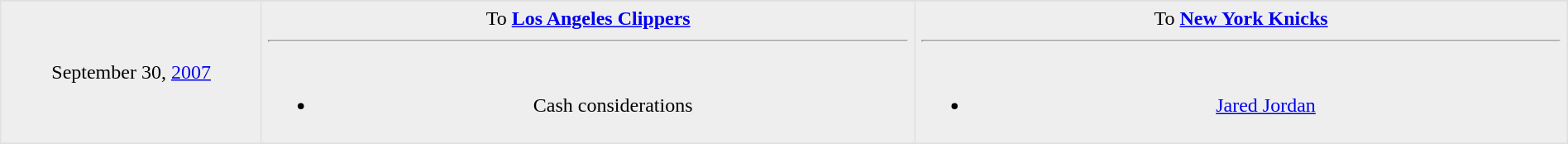<table border=1 style="border-collapse:collapse; text-align: center; width: 100%" bordercolor="#DFDFDF"  cellpadding="5">
<tr>
</tr>
<tr bgcolor="eeeeee">
<td style="width:12%">September 30, <a href='#'>2007</a></td>
<td style="width:30%" valign="top">To <strong><a href='#'>Los Angeles Clippers</a></strong><hr><br><ul><li>Cash considerations</li></ul></td>
<td style="width:30%" valign="top">To <strong><a href='#'>New York Knicks</a></strong><hr><br><ul><li><a href='#'>Jared Jordan</a></li></ul></td>
</tr>
</table>
